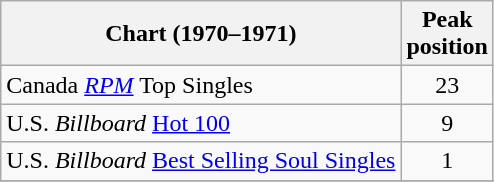<table class="wikitable sortable">
<tr>
<th>Chart (1970–1971)</th>
<th>Peak<br>position</th>
</tr>
<tr>
<td>Canada <em><a href='#'>RPM</a></em> Top Singles</td>
<td style="text-align:center;">23</td>
</tr>
<tr>
<td>U.S. <em>Billboard</em> <a href='#'>Hot 100</a></td>
<td align="center">9</td>
</tr>
<tr>
<td>U.S. <em>Billboard</em> <a href='#'>Best Selling Soul Singles</a></td>
<td align="center">1</td>
</tr>
<tr>
</tr>
</table>
